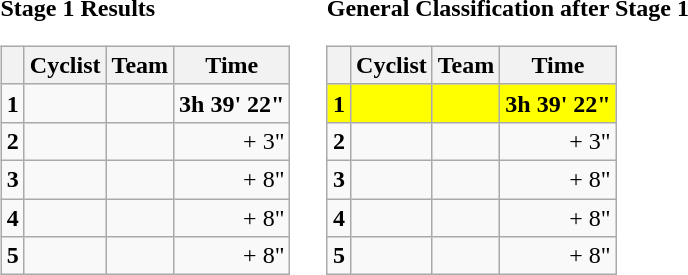<table>
<tr>
<td><strong>Stage 1 Results</strong><br><table class="wikitable">
<tr>
<th></th>
<th>Cyclist</th>
<th>Team</th>
<th>Time</th>
</tr>
<tr>
<td><strong>1</strong></td>
<td><strong> </strong></td>
<td><strong></strong></td>
<td align="right"><strong>3h 39' 22"</strong></td>
</tr>
<tr>
<td><strong>2</strong></td>
<td></td>
<td></td>
<td align="right">+ 3"</td>
</tr>
<tr>
<td><strong>3</strong></td>
<td></td>
<td></td>
<td align="right">+ 8"</td>
</tr>
<tr>
<td><strong>4</strong></td>
<td></td>
<td></td>
<td align="right">+ 8"</td>
</tr>
<tr>
<td><strong>5</strong></td>
<td></td>
<td></td>
<td align="right">+ 8"</td>
</tr>
</table>
</td>
<td></td>
<td><strong>General Classification after Stage 1</strong><br><table class="wikitable">
<tr>
<th></th>
<th>Cyclist</th>
<th>Team</th>
<th>Time</th>
</tr>
<tr style="background:yellow">
<td><strong>1</strong></td>
<td><strong> </strong></td>
<td><strong></strong></td>
<td align="right"><strong>3h 39' 22"</strong></td>
</tr>
<tr>
<td><strong>2</strong></td>
<td></td>
<td></td>
<td align="right">+ 3"</td>
</tr>
<tr>
<td><strong>3</strong></td>
<td></td>
<td></td>
<td align="right">+ 8"</td>
</tr>
<tr>
<td><strong>4</strong></td>
<td></td>
<td></td>
<td align="right">+ 8"</td>
</tr>
<tr>
<td><strong>5</strong></td>
<td></td>
<td></td>
<td align="right">+ 8"</td>
</tr>
</table>
</td>
</tr>
</table>
